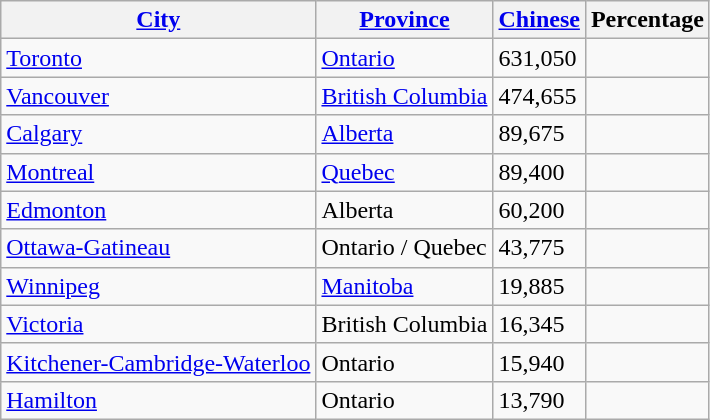<table class="wikitable">
<tr>
<th><a href='#'>City</a></th>
<th><a href='#'>Province</a></th>
<th><a href='#'>Chinese</a></th>
<th>Percentage</th>
</tr>
<tr>
<td><a href='#'>Toronto</a></td>
<td><a href='#'>Ontario</a></td>
<td>631,050</td>
<td></td>
</tr>
<tr>
<td><a href='#'>Vancouver</a></td>
<td><a href='#'>British Columbia</a></td>
<td>474,655</td>
<td></td>
</tr>
<tr>
<td><a href='#'>Calgary</a></td>
<td><a href='#'>Alberta</a></td>
<td>89,675</td>
<td></td>
</tr>
<tr>
<td><a href='#'>Montreal</a></td>
<td><a href='#'>Quebec</a></td>
<td>89,400</td>
<td></td>
</tr>
<tr>
<td><a href='#'>Edmonton</a></td>
<td>Alberta</td>
<td>60,200</td>
<td></td>
</tr>
<tr>
<td><a href='#'>Ottawa-Gatineau</a></td>
<td>Ontario / Quebec</td>
<td>43,775</td>
<td></td>
</tr>
<tr>
<td><a href='#'>Winnipeg</a></td>
<td><a href='#'>Manitoba</a></td>
<td>19,885</td>
<td></td>
</tr>
<tr>
<td><a href='#'>Victoria</a></td>
<td>British Columbia</td>
<td>16,345</td>
<td></td>
</tr>
<tr>
<td><a href='#'>Kitchener-Cambridge-Waterloo</a></td>
<td>Ontario</td>
<td>15,940</td>
<td></td>
</tr>
<tr>
<td><a href='#'>Hamilton</a></td>
<td>Ontario</td>
<td>13,790</td>
<td></td>
</tr>
</table>
